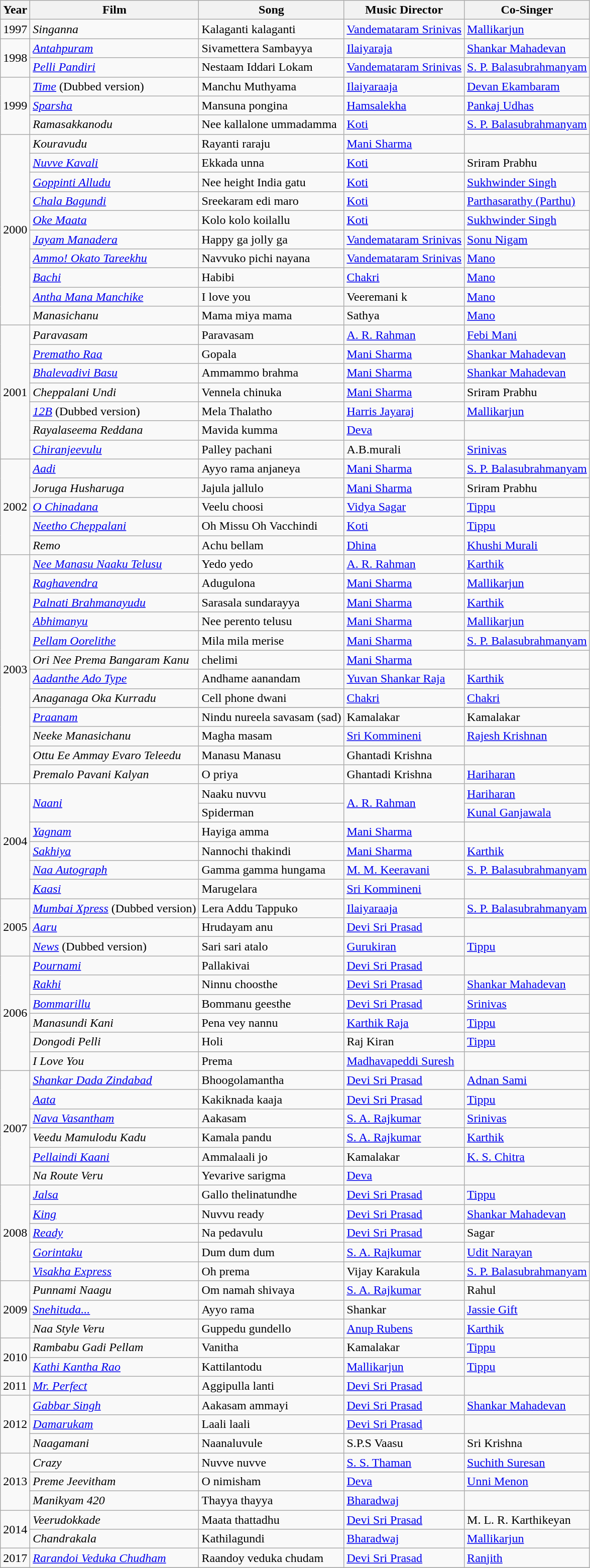<table class="wikitable">
<tr>
<th>Year</th>
<th>Film</th>
<th>Song</th>
<th>Music Director</th>
<th>Co-Singer</th>
</tr>
<tr>
<td>1997</td>
<td><em>Singanna</em></td>
<td>Kalaganti kalaganti</td>
<td><a href='#'>Vandemataram Srinivas</a></td>
<td><a href='#'>Mallikarjun</a></td>
</tr>
<tr>
<td rowspan="2">1998</td>
<td><em><a href='#'>Antahpuram</a></em></td>
<td>Sivamettera Sambayya</td>
<td><a href='#'>Ilaiyaraja</a></td>
<td><a href='#'>Shankar Mahadevan</a></td>
</tr>
<tr>
<td><em><a href='#'>Pelli Pandiri</a></em></td>
<td>Nestaam Iddari Lokam</td>
<td><a href='#'>Vandemataram Srinivas</a></td>
<td><a href='#'>S. P. Balasubrahmanyam</a></td>
</tr>
<tr>
<td rowspan="3">1999</td>
<td><em><a href='#'>Time</a></em> (Dubbed version)</td>
<td>Manchu Muthyama</td>
<td><a href='#'>Ilaiyaraaja</a></td>
<td><a href='#'>Devan Ekambaram</a></td>
</tr>
<tr>
<td><a href='#'><em>Sparsha</em></a></td>
<td>Mansuna pongina</td>
<td><a href='#'>Hamsalekha</a></td>
<td><a href='#'>Pankaj Udhas</a></td>
</tr>
<tr>
<td><em>Ramasakkanodu</em></td>
<td>Nee kallalone ummadamma</td>
<td><a href='#'>Koti</a></td>
<td><a href='#'>S. P. Balasubrahmanyam</a></td>
</tr>
<tr>
<td rowspan="10">2000</td>
<td><em>Kouravudu</em></td>
<td>Rayanti raraju</td>
<td><a href='#'>Mani Sharma</a></td>
<td></td>
</tr>
<tr>
<td><em><a href='#'>Nuvve Kavali</a></em></td>
<td>Ekkada unna</td>
<td><a href='#'>Koti</a></td>
<td>Sriram Prabhu</td>
</tr>
<tr>
<td><em><a href='#'>Goppinti Alludu</a></em></td>
<td>Nee height India gatu</td>
<td><a href='#'>Koti</a></td>
<td><a href='#'>Sukhwinder Singh</a></td>
</tr>
<tr>
<td><em><a href='#'>Chala Bagundi</a></em></td>
<td>Sreekaram edi maro</td>
<td><a href='#'>Koti</a></td>
<td><a href='#'>Parthasarathy (Parthu)</a></td>
</tr>
<tr>
<td><em><a href='#'>Oke Maata</a></em></td>
<td>Kolo kolo koilallu</td>
<td><a href='#'>Koti</a></td>
<td><a href='#'>Sukhwinder Singh</a></td>
</tr>
<tr>
<td><em><a href='#'>Jayam Manadera</a></em></td>
<td>Happy ga jolly ga</td>
<td><a href='#'>Vandemataram Srinivas</a></td>
<td><a href='#'>Sonu Nigam</a></td>
</tr>
<tr>
<td><em><a href='#'>Ammo! Okato Tareekhu</a></em></td>
<td>Navvuko pichi nayana</td>
<td><a href='#'>Vandemataram Srinivas</a></td>
<td><a href='#'>Mano</a></td>
</tr>
<tr>
<td><a href='#'><em>Bachi</em></a></td>
<td>Habibi</td>
<td><a href='#'>Chakri</a></td>
<td><a href='#'>Mano</a></td>
</tr>
<tr>
<td><em><a href='#'>Antha Mana Manchike</a></em></td>
<td>I love you</td>
<td>Veeremani k</td>
<td><a href='#'>Mano</a></td>
</tr>
<tr>
<td><em>Manasichanu</em></td>
<td>Mama miya mama</td>
<td>Sathya</td>
<td><a href='#'>Mano</a></td>
</tr>
<tr>
<td rowspan="7">2001</td>
<td><em>Paravasam</em></td>
<td>Paravasam</td>
<td><a href='#'>A. R. Rahman</a></td>
<td><a href='#'>Febi Mani</a></td>
</tr>
<tr>
<td><em><a href='#'>Prematho Raa</a></em></td>
<td>Gopala</td>
<td><a href='#'>Mani Sharma</a></td>
<td><a href='#'>Shankar Mahadevan</a></td>
</tr>
<tr>
<td><em><a href='#'>Bhalevadivi Basu</a></em></td>
<td>Ammammo brahma</td>
<td><a href='#'>Mani Sharma</a></td>
<td><a href='#'>Shankar Mahadevan</a></td>
</tr>
<tr>
<td><em>Cheppalani Undi</em></td>
<td>Vennela chinuka</td>
<td><a href='#'>Mani Sharma</a></td>
<td>Sriram Prabhu</td>
</tr>
<tr>
<td><em><a href='#'>12B</a></em> (Dubbed version)</td>
<td>Mela Thalatho</td>
<td><a href='#'>Harris Jayaraj</a></td>
<td><a href='#'>Mallikarjun</a></td>
</tr>
<tr>
<td><em>Rayalaseema Reddana</em></td>
<td>Mavida kumma</td>
<td><a href='#'>Deva</a></td>
<td></td>
</tr>
<tr>
<td><a href='#'><em>Chiranjeevulu</em></a></td>
<td>Palley pachani</td>
<td>A.B.murali</td>
<td><a href='#'>Srinivas</a></td>
</tr>
<tr>
<td rowspan="5">2002</td>
<td><a href='#'><em>Aadi</em></a></td>
<td>Ayyo rama anjaneya</td>
<td><a href='#'>Mani Sharma</a></td>
<td><a href='#'>S. P. Balasubrahmanyam</a></td>
</tr>
<tr>
<td><em>Joruga Husharuga</em></td>
<td>Jajula jallulo</td>
<td><a href='#'>Mani Sharma</a></td>
<td>Sriram Prabhu</td>
</tr>
<tr>
<td><em><a href='#'>O Chinadana</a></em></td>
<td>Veelu choosi</td>
<td><a href='#'>Vidya Sagar</a></td>
<td><a href='#'>Tippu</a></td>
</tr>
<tr>
<td><em><a href='#'>Neetho Cheppalani</a></em></td>
<td>Oh Missu Oh Vacchindi</td>
<td><a href='#'>Koti</a></td>
<td><a href='#'>Tippu</a></td>
</tr>
<tr>
<td><em>Remo</em></td>
<td>Achu bellam</td>
<td><a href='#'>Dhina</a></td>
<td><a href='#'>Khushi Murali</a></td>
</tr>
<tr>
<td rowspan="13">2003</td>
<td><em><a href='#'>Nee Manasu Naaku Telusu</a></em></td>
<td>Yedo yedo</td>
<td><a href='#'>A. R. Rahman</a></td>
<td><a href='#'>Karthik</a></td>
</tr>
<tr>
<td><a href='#'><em>Raghavendra</em></a></td>
<td>Adugulona</td>
<td><a href='#'>Mani Sharma</a></td>
<td><a href='#'>Mallikarjun</a></td>
</tr>
<tr>
<td><em><a href='#'>Palnati Brahmanayudu</a></em></td>
<td>Sarasala sundarayya</td>
<td><a href='#'>Mani Sharma</a></td>
<td><a href='#'>Karthik</a></td>
</tr>
<tr>
<td><a href='#'><em>Abhimanyu</em></a></td>
<td>Nee perento telusu</td>
<td><a href='#'>Mani Sharma</a></td>
<td><a href='#'>Mallikarjun</a></td>
</tr>
<tr>
<td><em><a href='#'>Pellam Oorelithe</a></em></td>
<td>Mila mila merise</td>
<td><a href='#'>Mani Sharma</a></td>
<td><a href='#'>S. P. Balasubrahmanyam</a></td>
</tr>
<tr>
<td><em>Ori Nee Prema Bangaram Kanu</em></td>
<td>chelimi</td>
<td><a href='#'>Mani Sharma</a></td>
<td></td>
</tr>
<tr>
<td><em><a href='#'>Aadanthe Ado Type</a></em></td>
<td>Andhame aanandam</td>
<td><a href='#'>Yuvan Shankar Raja</a></td>
<td><a href='#'>Karthik</a></td>
</tr>
<tr>
<td><em>Anaganaga Oka Kurradu</em></td>
<td>Cell phone dwani</td>
<td><a href='#'>Chakri</a></td>
<td><a href='#'>Chakri</a></td>
</tr>
<tr>
</tr>
<tr>
<td><em><a href='#'>Praanam</a></em></td>
<td>Nindu nureela savasam (sad)</td>
<td>Kamalakar</td>
<td>Kamalakar</td>
</tr>
<tr>
<td><em>Neeke Manasichanu</em></td>
<td>Magha masam</td>
<td><a href='#'>Sri Kommineni</a></td>
<td><a href='#'>Rajesh Krishnan</a></td>
</tr>
<tr>
<td><em>Ottu Ee Ammay Evaro Teleedu</em></td>
<td>Manasu Manasu</td>
<td>Ghantadi Krishna</td>
<td></td>
</tr>
<tr>
<td><em>Premalo Pavani Kalyan</em></td>
<td>O priya</td>
<td>Ghantadi Krishna</td>
<td><a href='#'>Hariharan</a></td>
</tr>
<tr>
<td rowspan="6">2004</td>
<td rowspan="2"><em><a href='#'>Naani</a></em></td>
<td>Naaku nuvvu</td>
<td rowspan="2"><a href='#'>A. R. Rahman</a></td>
<td><a href='#'>Hariharan</a></td>
</tr>
<tr>
<td>Spiderman</td>
<td><a href='#'>Kunal Ganjawala</a></td>
</tr>
<tr>
<td><a href='#'><em>Yagnam</em></a></td>
<td>Hayiga amma</td>
<td><a href='#'>Mani Sharma</a></td>
<td></td>
</tr>
<tr>
<td><em><a href='#'>Sakhiya</a></em></td>
<td>Nannochi thakindi</td>
<td><a href='#'>Mani Sharma</a></td>
<td><a href='#'>Karthik</a></td>
</tr>
<tr>
<td><em><a href='#'>Naa Autograph</a></em></td>
<td>Gamma gamma hungama</td>
<td><a href='#'>M. M. Keeravani</a></td>
<td><a href='#'>S. P. Balasubrahmanyam</a></td>
</tr>
<tr>
<td><a href='#'><em>Kaasi</em></a></td>
<td>Marugelara</td>
<td><a href='#'>Sri Kommineni</a></td>
<td></td>
</tr>
<tr>
<td rowspan="3">2005</td>
<td><em><a href='#'>Mumbai Xpress</a></em> (Dubbed version)</td>
<td>Lera Addu Tappuko</td>
<td><a href='#'>Ilaiyaraaja</a></td>
<td><a href='#'>S. P. Balasubrahmanyam</a></td>
</tr>
<tr>
<td><a href='#'><em>Aaru</em></a></td>
<td>Hrudayam anu</td>
<td><a href='#'>Devi Sri Prasad</a></td>
<td></td>
</tr>
<tr>
<td><em><a href='#'>News</a></em> (Dubbed version)</td>
<td>Sari sari atalo</td>
<td><a href='#'>Gurukiran</a></td>
<td><a href='#'>Tippu</a></td>
</tr>
<tr>
<td rowspan="6">2006</td>
<td><a href='#'><em>Pournami</em></a></td>
<td>Pallakivai</td>
<td><a href='#'>Devi Sri Prasad</a></td>
<td></td>
</tr>
<tr>
<td><a href='#'><em>Rakhi</em></a></td>
<td>Ninnu choosthe</td>
<td><a href='#'>Devi Sri Prasad</a></td>
<td><a href='#'>Shankar Mahadevan</a></td>
</tr>
<tr>
<td><em><a href='#'>Bommarillu</a></em></td>
<td>Bommanu geesthe</td>
<td><a href='#'>Devi Sri Prasad</a></td>
<td><a href='#'>Srinivas</a></td>
</tr>
<tr>
<td><em>Manasundi Kani</em></td>
<td>Pena vey nannu</td>
<td><a href='#'>Karthik Raja</a></td>
<td><a href='#'>Tippu</a></td>
</tr>
<tr>
<td><em>Dongodi Pelli</em></td>
<td>Holi</td>
<td>Raj Kiran</td>
<td><a href='#'>Tippu</a></td>
</tr>
<tr>
<td><em>I Love You</em></td>
<td>Prema</td>
<td><a href='#'>Madhavapeddi Suresh</a></td>
<td></td>
</tr>
<tr>
<td rowspan="6">2007</td>
<td><em><a href='#'>Shankar Dada Zindabad</a></em></td>
<td>Bhoogolamantha</td>
<td><a href='#'>Devi Sri Prasad</a></td>
<td><a href='#'>Adnan Sami</a></td>
</tr>
<tr>
<td><a href='#'><em>Aata</em></a></td>
<td>Kakiknada kaaja</td>
<td><a href='#'>Devi Sri Prasad</a></td>
<td><a href='#'>Tippu</a></td>
</tr>
<tr>
<td><em><a href='#'>Nava Vasantham</a></em></td>
<td>Aakasam</td>
<td><a href='#'>S. A. Rajkumar</a></td>
<td><a href='#'>Srinivas</a></td>
</tr>
<tr>
<td><em>Veedu Mamulodu Kadu</em></td>
<td>Kamala pandu</td>
<td><a href='#'>S. A. Rajkumar</a></td>
<td><a href='#'>Karthik</a></td>
</tr>
<tr>
<td><em><a href='#'>Pellaindi Kaani</a></em></td>
<td>Ammalaali jo</td>
<td>Kamalakar</td>
<td><a href='#'>K. S. Chitra</a></td>
</tr>
<tr>
<td><em>Na Route Veru</em></td>
<td>Yevarive sarigma</td>
<td><a href='#'>Deva</a></td>
<td></td>
</tr>
<tr>
<td rowspan="5">2008</td>
<td><em><a href='#'>Jalsa</a></em></td>
<td>Gallo thelinatundhe</td>
<td><a href='#'>Devi Sri Prasad</a></td>
<td><a href='#'>Tippu</a></td>
</tr>
<tr>
<td><a href='#'><em>King</em></a></td>
<td>Nuvvu ready</td>
<td><a href='#'>Devi Sri Prasad</a></td>
<td><a href='#'>Shankar Mahadevan</a></td>
</tr>
<tr>
<td><a href='#'><em>Ready</em></a></td>
<td>Na pedavulu</td>
<td><a href='#'>Devi Sri Prasad</a></td>
<td>Sagar</td>
</tr>
<tr>
<td><a href='#'><em>Gorintaku</em></a></td>
<td>Dum dum dum</td>
<td><a href='#'>S. A. Rajkumar</a></td>
<td><a href='#'>Udit Narayan</a></td>
</tr>
<tr>
<td><a href='#'><em>Visakha Express</em></a></td>
<td>Oh prema</td>
<td>Vijay Karakula</td>
<td><a href='#'>S. P. Balasubrahmanyam</a></td>
</tr>
<tr>
<td rowspan="3">2009</td>
<td><em>Punnami Naagu</em></td>
<td>Om namah shivaya</td>
<td><a href='#'>S. A. Rajkumar</a></td>
<td>Rahul</td>
</tr>
<tr>
<td><em><a href='#'>Snehituda...</a></em></td>
<td>Ayyo rama</td>
<td>Shankar</td>
<td><a href='#'>Jassie Gift</a></td>
</tr>
<tr>
<td><em>Naa Style Veru</em></td>
<td>Guppedu gundello</td>
<td><a href='#'>Anup Rubens</a></td>
<td><a href='#'>Karthik</a></td>
</tr>
<tr>
<td rowspan="2">2010</td>
<td><em>Rambabu Gadi Pellam</em></td>
<td>Vanitha</td>
<td>Kamalakar</td>
<td><a href='#'>Tippu</a></td>
</tr>
<tr>
<td><em><a href='#'>Kathi Kantha Rao</a></em></td>
<td>Kattilantodu</td>
<td><a href='#'>Mallikarjun</a></td>
<td><a href='#'>Tippu</a></td>
</tr>
<tr>
<td>2011</td>
<td><a href='#'><em>Mr. Perfect</em></a></td>
<td>Aggipulla lanti</td>
<td><a href='#'>Devi Sri Prasad</a></td>
<td></td>
</tr>
<tr>
<td rowspan="3">2012</td>
<td><a href='#'><em>Gabbar Singh</em></a></td>
<td>Aakasam ammayi</td>
<td><a href='#'>Devi Sri Prasad</a></td>
<td><a href='#'>Shankar Mahadevan</a></td>
</tr>
<tr>
<td><a href='#'><em>Damarukam</em></a></td>
<td>Laali laali</td>
<td><a href='#'>Devi Sri Prasad</a></td>
<td></td>
</tr>
<tr>
<td><em>Naagamani</em></td>
<td>Naanaluvule</td>
<td>S.P.S Vaasu</td>
<td>Sri Krishna</td>
</tr>
<tr>
<td rowspan="3">2013</td>
<td><em>Crazy</em></td>
<td>Nuvve nuvve</td>
<td><a href='#'>S. S. Thaman</a></td>
<td><a href='#'>Suchith Suresan</a></td>
</tr>
<tr>
<td><em>Preme Jeevitham</em></td>
<td>O nimisham</td>
<td><a href='#'>Deva</a></td>
<td><a href='#'>Unni Menon</a></td>
</tr>
<tr>
<td><em>Manikyam 420</em></td>
<td>Thayya thayya</td>
<td><a href='#'>Bharadwaj</a></td>
<td></td>
</tr>
<tr>
<td rowspan="2">2014</td>
<td><em>Veerudokkade</em></td>
<td>Maata thattadhu</td>
<td><a href='#'>Devi Sri Prasad</a></td>
<td>M. L. R. Karthikeyan</td>
</tr>
<tr>
<td><em>Chandrakala</em></td>
<td>Kathilagundi</td>
<td><a href='#'>Bharadwaj</a></td>
<td><a href='#'>Mallikarjun</a></td>
</tr>
<tr>
<td>2017</td>
<td><em><a href='#'>Rarandoi Veduka Chudham</a></em></td>
<td>Raandoy veduka chudam</td>
<td><a href='#'>Devi Sri Prasad</a></td>
<td><a href='#'>Ranjith</a></td>
</tr>
<tr>
</tr>
</table>
